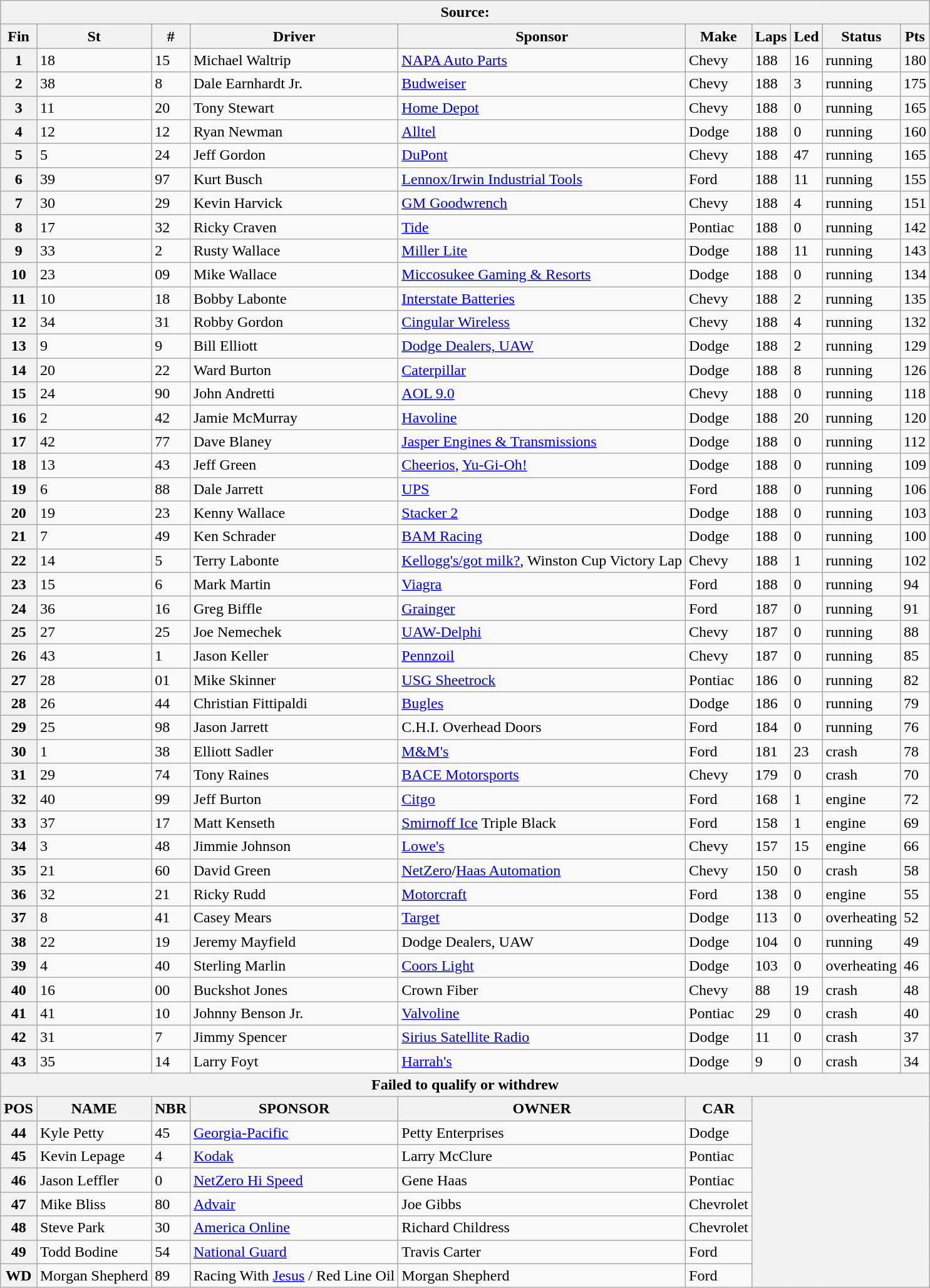<table class="wikitable sortable">
<tr>
<th colspan="10">Source:</th>
</tr>
<tr>
<th>Fin</th>
<th>St</th>
<th>#</th>
<th>Driver</th>
<th>Sponsor</th>
<th>Make</th>
<th>Laps</th>
<th>Led</th>
<th>Status</th>
<th>Pts</th>
</tr>
<tr>
<th>1</th>
<td>18</td>
<td>15</td>
<td>Michael Waltrip</td>
<td><a href='#'>NAPA Auto Parts</a></td>
<td>Chevy</td>
<td>188</td>
<td>16</td>
<td>running</td>
<td>180</td>
</tr>
<tr>
<th>2</th>
<td>38</td>
<td>8</td>
<td>Dale Earnhardt Jr.</td>
<td><a href='#'>Budweiser</a></td>
<td>Chevy</td>
<td>188</td>
<td>3</td>
<td>running</td>
<td>175</td>
</tr>
<tr>
<th>3</th>
<td>11</td>
<td>20</td>
<td>Tony Stewart</td>
<td><a href='#'>Home Depot</a></td>
<td>Chevy</td>
<td>188</td>
<td>0</td>
<td>running</td>
<td>165</td>
</tr>
<tr>
<th>4</th>
<td>12</td>
<td>12</td>
<td>Ryan Newman</td>
<td><a href='#'>Alltel</a></td>
<td>Dodge</td>
<td>188</td>
<td>0</td>
<td>running</td>
<td>160</td>
</tr>
<tr>
<th>5</th>
<td>5</td>
<td>24</td>
<td>Jeff Gordon</td>
<td><a href='#'>DuPont</a></td>
<td>Chevy</td>
<td>188</td>
<td>47</td>
<td>running</td>
<td>165</td>
</tr>
<tr>
<th>6</th>
<td>39</td>
<td>97</td>
<td>Kurt Busch</td>
<td><a href='#'>Lennox/Irwin Industrial Tools</a></td>
<td>Ford</td>
<td>188</td>
<td>11</td>
<td>running</td>
<td>155</td>
</tr>
<tr>
<th>7</th>
<td>30</td>
<td>29</td>
<td>Kevin Harvick</td>
<td><a href='#'>GM Goodwrench</a></td>
<td>Chevy</td>
<td>188</td>
<td>4</td>
<td>running</td>
<td>151</td>
</tr>
<tr>
<th>8</th>
<td>17</td>
<td>32</td>
<td>Ricky Craven</td>
<td><a href='#'>Tide</a></td>
<td>Pontiac</td>
<td>188</td>
<td>0</td>
<td>running</td>
<td>142</td>
</tr>
<tr>
<th>9</th>
<td>33</td>
<td>2</td>
<td>Rusty Wallace</td>
<td><a href='#'>Miller Lite</a></td>
<td>Dodge</td>
<td>188</td>
<td>11</td>
<td>running</td>
<td>143</td>
</tr>
<tr>
<th>10</th>
<td>23</td>
<td>09</td>
<td>Mike Wallace</td>
<td><a href='#'>Miccosukee Gaming & Resorts</a></td>
<td>Dodge</td>
<td>188</td>
<td>0</td>
<td>running</td>
<td>134</td>
</tr>
<tr>
<th>11</th>
<td>10</td>
<td>18</td>
<td>Bobby Labonte</td>
<td><a href='#'>Interstate Batteries</a></td>
<td>Chevy</td>
<td>188</td>
<td>2</td>
<td>running</td>
<td>135</td>
</tr>
<tr>
<th>12</th>
<td>34</td>
<td>31</td>
<td>Robby Gordon</td>
<td><a href='#'>Cingular Wireless</a></td>
<td>Chevy</td>
<td>188</td>
<td>4</td>
<td>running</td>
<td>132</td>
</tr>
<tr>
<th>13</th>
<td>9</td>
<td>9</td>
<td>Bill Elliott</td>
<td><a href='#'>Dodge Dealers, UAW</a></td>
<td>Dodge</td>
<td>188</td>
<td>2</td>
<td>running</td>
<td>129</td>
</tr>
<tr>
<th>14</th>
<td>20</td>
<td>22</td>
<td>Ward Burton</td>
<td><a href='#'>Caterpillar</a></td>
<td>Dodge</td>
<td>188</td>
<td>8</td>
<td>running</td>
<td>126</td>
</tr>
<tr>
<th>15</th>
<td>24</td>
<td>90</td>
<td>John Andretti</td>
<td><a href='#'>AOL 9.0</a></td>
<td>Chevy</td>
<td>188</td>
<td>0</td>
<td>running</td>
<td>118</td>
</tr>
<tr>
<th>16</th>
<td>2</td>
<td>42</td>
<td>Jamie McMurray</td>
<td><a href='#'>Havoline</a></td>
<td>Dodge</td>
<td>188</td>
<td>20</td>
<td>running</td>
<td>120</td>
</tr>
<tr>
<th>17</th>
<td>42</td>
<td>77</td>
<td>Dave Blaney</td>
<td><a href='#'>Jasper Engines & Transmissions</a></td>
<td>Dodge</td>
<td>188</td>
<td>0</td>
<td>running</td>
<td>112</td>
</tr>
<tr>
<th>18</th>
<td>13</td>
<td>43</td>
<td>Jeff Green</td>
<td><a href='#'>Cheerios</a>, <a href='#'>Yu-Gi-Oh!</a></td>
<td>Dodge</td>
<td>188</td>
<td>0</td>
<td>running</td>
<td>109</td>
</tr>
<tr>
<th>19</th>
<td>6</td>
<td>88</td>
<td>Dale Jarrett</td>
<td><a href='#'>UPS</a></td>
<td>Ford</td>
<td>188</td>
<td>0</td>
<td>running</td>
<td>106</td>
</tr>
<tr>
<th>20</th>
<td>19</td>
<td>23</td>
<td>Kenny Wallace</td>
<td><a href='#'>Stacker 2</a></td>
<td>Dodge</td>
<td>188</td>
<td>0</td>
<td>running</td>
<td>103</td>
</tr>
<tr>
<th>21</th>
<td>7</td>
<td>49</td>
<td>Ken Schrader</td>
<td><a href='#'>BAM Racing</a></td>
<td>Dodge</td>
<td>188</td>
<td>0</td>
<td>running</td>
<td>100</td>
</tr>
<tr>
<th>22</th>
<td>14</td>
<td>5</td>
<td>Terry Labonte</td>
<td><a href='#'>Kellogg's/got milk?</a>, Winston Cup Victory Lap</td>
<td>Chevy</td>
<td>188</td>
<td>1</td>
<td>running</td>
<td>102</td>
</tr>
<tr>
<th>23</th>
<td>15</td>
<td>6</td>
<td>Mark Martin</td>
<td><a href='#'>Viagra</a></td>
<td>Ford</td>
<td>188</td>
<td>0</td>
<td>running</td>
<td>94</td>
</tr>
<tr>
<th>24</th>
<td>36</td>
<td>16</td>
<td>Greg Biffle</td>
<td><a href='#'>Grainger</a></td>
<td>Ford</td>
<td>187</td>
<td>0</td>
<td>running</td>
<td>91</td>
</tr>
<tr>
<th>25</th>
<td>27</td>
<td>25</td>
<td>Joe Nemechek</td>
<td><a href='#'>UAW-Delphi</a></td>
<td>Chevy</td>
<td>187</td>
<td>0</td>
<td>running</td>
<td>88</td>
</tr>
<tr>
<th>26</th>
<td>43</td>
<td>1</td>
<td>Jason Keller</td>
<td><a href='#'>Pennzoil</a></td>
<td>Chevy</td>
<td>187</td>
<td>0</td>
<td>running</td>
<td>85</td>
</tr>
<tr>
<th>27</th>
<td>28</td>
<td>01</td>
<td>Mike Skinner</td>
<td><a href='#'>USG Sheetrock</a></td>
<td>Pontiac</td>
<td>186</td>
<td>0</td>
<td>running</td>
<td>82</td>
</tr>
<tr>
<th>28</th>
<td>26</td>
<td>44</td>
<td>Christian Fittipaldi</td>
<td><a href='#'>Bugles</a></td>
<td>Dodge</td>
<td>186</td>
<td>0</td>
<td>running</td>
<td>79</td>
</tr>
<tr>
<th>29</th>
<td>25</td>
<td>98</td>
<td>Jason Jarrett</td>
<td>C.H.I. Overhead Doors</td>
<td>Ford</td>
<td>184</td>
<td>0</td>
<td>running</td>
<td>76</td>
</tr>
<tr>
<th>30</th>
<td>1</td>
<td>38</td>
<td>Elliott Sadler</td>
<td><a href='#'>M&M's</a></td>
<td>Ford</td>
<td>181</td>
<td>23</td>
<td>crash</td>
<td>78</td>
</tr>
<tr>
<th>31</th>
<td>29</td>
<td>74</td>
<td>Tony Raines</td>
<td><a href='#'>BACE Motorsports</a></td>
<td>Chevy</td>
<td>179</td>
<td>0</td>
<td>crash</td>
<td>70</td>
</tr>
<tr>
<th>32</th>
<td>40</td>
<td>99</td>
<td>Jeff Burton</td>
<td><a href='#'>Citgo</a></td>
<td>Ford</td>
<td>168</td>
<td>1</td>
<td>engine</td>
<td>72</td>
</tr>
<tr>
<th>33</th>
<td>37</td>
<td>17</td>
<td>Matt Kenseth</td>
<td><a href='#'>Smirnoff Ice</a> Triple Black</td>
<td>Ford</td>
<td>158</td>
<td>1</td>
<td>engine</td>
<td>69</td>
</tr>
<tr>
<th>34</th>
<td>3</td>
<td>48</td>
<td>Jimmie Johnson</td>
<td><a href='#'>Lowe's</a></td>
<td>Chevy</td>
<td>157</td>
<td>15</td>
<td>engine</td>
<td>66</td>
</tr>
<tr>
<th>35</th>
<td>21</td>
<td>60</td>
<td>David Green</td>
<td><a href='#'>NetZero</a>/<a href='#'>Haas Automation</a></td>
<td>Chevy</td>
<td>150</td>
<td>0</td>
<td>crash</td>
<td>58</td>
</tr>
<tr>
<th>36</th>
<td>32</td>
<td>21</td>
<td>Ricky Rudd</td>
<td><a href='#'>Motorcraft</a></td>
<td>Ford</td>
<td>138</td>
<td>0</td>
<td>engine</td>
<td>55</td>
</tr>
<tr>
<th>37</th>
<td>8</td>
<td>41</td>
<td>Casey Mears</td>
<td><a href='#'>Target</a></td>
<td>Dodge</td>
<td>113</td>
<td>0</td>
<td>overheating</td>
<td>52</td>
</tr>
<tr>
<th>38</th>
<td>22</td>
<td>19</td>
<td>Jeremy Mayfield</td>
<td>Dodge Dealers, UAW</td>
<td>Dodge</td>
<td>104</td>
<td>0</td>
<td>running</td>
<td>49</td>
</tr>
<tr>
<th>39</th>
<td>4</td>
<td>40</td>
<td>Sterling Marlin</td>
<td><a href='#'>Coors Light</a></td>
<td>Dodge</td>
<td>103</td>
<td>0</td>
<td>overheating</td>
<td>46</td>
</tr>
<tr>
<th>40</th>
<td>16</td>
<td>00</td>
<td>Buckshot Jones</td>
<td>Crown Fiber</td>
<td>Chevy</td>
<td>88</td>
<td>19</td>
<td>crash</td>
<td>48</td>
</tr>
<tr>
<th>41</th>
<td>41</td>
<td>10</td>
<td>Johnny Benson Jr.</td>
<td><a href='#'>Valvoline</a></td>
<td>Pontiac</td>
<td>29</td>
<td>0</td>
<td>crash</td>
<td>40</td>
</tr>
<tr>
<th>42</th>
<td>31</td>
<td>7</td>
<td>Jimmy Spencer</td>
<td><a href='#'>Sirius Satellite Radio</a></td>
<td>Dodge</td>
<td>11</td>
<td>0</td>
<td>crash</td>
<td>37</td>
</tr>
<tr>
<th>43</th>
<td>35</td>
<td>14</td>
<td>Larry Foyt</td>
<td><a href='#'>Harrah's</a></td>
<td>Dodge</td>
<td>9</td>
<td>0</td>
<td>crash</td>
<td>34</td>
</tr>
<tr>
<th colspan="10">Failed to qualify or withdrew</th>
</tr>
<tr>
<th>POS</th>
<th>NAME</th>
<th>NBR</th>
<th>SPONSOR</th>
<th>OWNER</th>
<th>CAR</th>
<th colspan="4" rowspan="8"></th>
</tr>
<tr>
<th>44</th>
<td>Kyle Petty</td>
<td>45</td>
<td><a href='#'>Georgia-Pacific</a></td>
<td>Petty Enterprises</td>
<td>Dodge</td>
</tr>
<tr>
<th>45</th>
<td>Kevin Lepage</td>
<td>4</td>
<td><a href='#'>Kodak</a></td>
<td>Larry McClure</td>
<td>Pontiac</td>
</tr>
<tr>
<th>46</th>
<td>Jason Leffler</td>
<td>0</td>
<td><a href='#'>NetZero Hi Speed</a></td>
<td>Gene Haas</td>
<td>Pontiac</td>
</tr>
<tr>
<th>47</th>
<td>Mike Bliss</td>
<td>80</td>
<td><a href='#'>Advair</a></td>
<td>Joe Gibbs</td>
<td>Chevrolet</td>
</tr>
<tr>
<th>48</th>
<td>Steve Park</td>
<td>30</td>
<td><a href='#'>America Online</a></td>
<td>Richard Childress</td>
<td>Chevrolet</td>
</tr>
<tr>
<th>49</th>
<td>Todd Bodine</td>
<td>54</td>
<td><a href='#'>National Guard</a></td>
<td>Travis Carter</td>
<td>Ford</td>
</tr>
<tr>
<th>WD</th>
<td>Morgan Shepherd</td>
<td>89</td>
<td>Racing With <a href='#'>Jesus</a> / Red Line Oil</td>
<td>Morgan Shepherd</td>
<td>Ford</td>
</tr>
</table>
